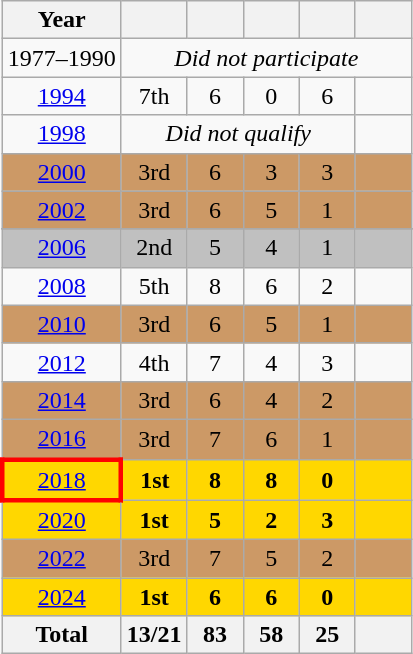<table class="wikitable" style="text-align: center;">
<tr>
<th>Year</th>
<th></th>
<th width=30></th>
<th width=30></th>
<th width=30></th>
<th width=30></th>
</tr>
<tr>
<td>1977–1990</td>
<td colspan=5><em>Did not participate</em></td>
</tr>
<tr>
<td> <a href='#'>1994</a></td>
<td>7th</td>
<td>6</td>
<td>0</td>
<td>6</td>
<td></td>
</tr>
<tr>
<td> <a href='#'>1998</a></td>
<td colspan=4><em>Did not qualify</em></td>
<td></td>
</tr>
<tr bgcolor=#cc9966>
<td> <a href='#'>2000</a></td>
<td>3rd </td>
<td>6</td>
<td>3</td>
<td>3</td>
<td></td>
</tr>
<tr bgcolor=#cc9966>
<td> <a href='#'>2002</a></td>
<td>3rd </td>
<td>6</td>
<td>5</td>
<td>1</td>
<td></td>
</tr>
<tr>
</tr>
<tr bgcolor=silver>
<td> <a href='#'>2006</a></td>
<td>2nd </td>
<td>5</td>
<td>4</td>
<td>1</td>
<td></td>
</tr>
<tr>
<td> <a href='#'>2008</a></td>
<td>5th</td>
<td>8</td>
<td>6</td>
<td>2</td>
<td></td>
</tr>
<tr bgcolor=#cc9966>
<td> <a href='#'>2010</a></td>
<td>3rd </td>
<td>6</td>
<td>5</td>
<td>1</td>
<td></td>
</tr>
<tr>
<td> <a href='#'>2012</a></td>
<td>4th</td>
<td>7</td>
<td>4</td>
<td>3</td>
<td></td>
</tr>
<tr bgcolor=#cc9966>
<td> <a href='#'>2014</a></td>
<td>3rd </td>
<td>6</td>
<td>4</td>
<td>2</td>
<td></td>
</tr>
<tr bgcolor=#cc9966>
<td> <a href='#'>2016</a></td>
<td>3rd </td>
<td>7</td>
<td>6</td>
<td>1</td>
<td></td>
</tr>
<tr bgcolor=gold>
<td style="border: 3px solid red"> <a href='#'>2018</a></td>
<td><strong>1st</strong> </td>
<td><strong>8</strong></td>
<td><strong>8</strong></td>
<td><strong>0</strong></td>
<td></td>
</tr>
<tr bgcolor=gold>
<td> <a href='#'>2020</a></td>
<td><strong>1st</strong> </td>
<td><strong>5</strong></td>
<td><strong>2</strong></td>
<td><strong>3</strong></td>
<td></td>
</tr>
<tr bgcolor=#cc9966>
<td> <a href='#'>2022</a></td>
<td>3rd </td>
<td>7</td>
<td>5</td>
<td>2</td>
<td></td>
</tr>
<tr bgcolor=gold>
<td> <a href='#'>2024</a></td>
<td><strong>1st</strong> </td>
<td><strong>6</strong></td>
<td><strong>6</strong></td>
<td><strong>0</strong></td>
<td></td>
</tr>
<tr>
<th>Total</th>
<th>13/21</th>
<th>83</th>
<th>58</th>
<th>25</th>
<th></th>
</tr>
</table>
